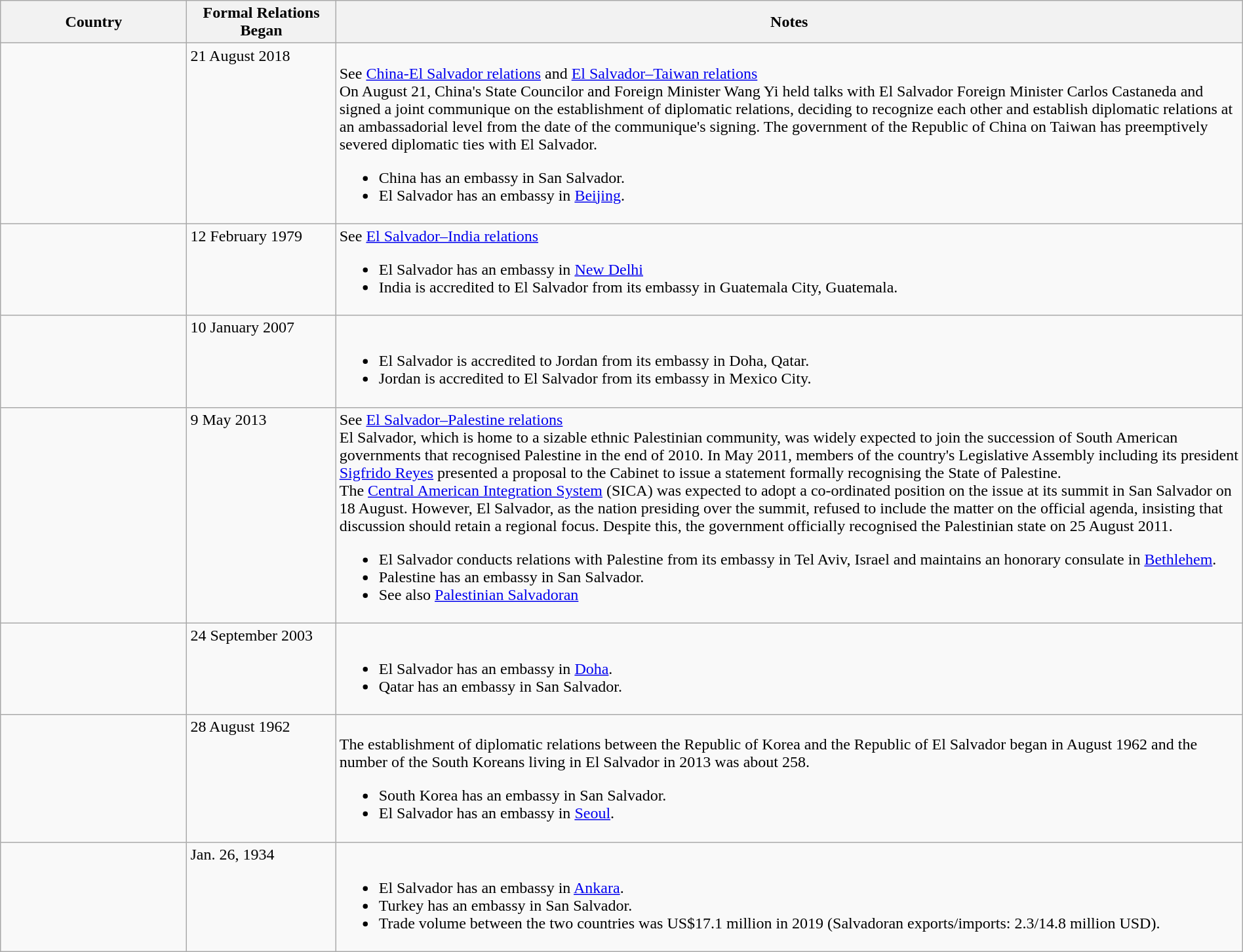<table class="wikitable sortable" style="width:100%; margin:auto;">
<tr>
<th style="width:15%;">Country</th>
<th style="width:12%;">Formal Relations Began</th>
<th>Notes</th>
</tr>
<tr valign="top">
<td></td>
<td>21 August 2018</td>
<td><br>See <a href='#'>China-El Salvador relations</a> and <a href='#'>El Salvador–Taiwan relations</a><br>On August 21, China's State Councilor and Foreign Minister Wang Yi held talks with El Salvador Foreign Minister Carlos Castaneda and signed a joint communique on the establishment of diplomatic relations, deciding to recognize each other and establish diplomatic relations at an ambassadorial level from the date of the communique's signing. The government of the Republic of China on Taiwan has preemptively severed diplomatic ties with El Salvador.<ul><li>China has an embassy in San Salvador.</li><li>El Salvador has an embassy in <a href='#'>Beijing</a>.</li></ul></td>
</tr>
<tr valign="top">
<td></td>
<td>12 February 1979</td>
<td>See <a href='#'>El Salvador–India relations</a><br><ul><li>El Salvador has an embassy in <a href='#'>New Delhi</a></li><li>India is accredited to El Salvador from its embassy in Guatemala City, Guatemala.</li></ul></td>
</tr>
<tr valign="top">
<td></td>
<td>10 January 2007</td>
<td><br><ul><li>El Salvador is accredited to Jordan from its embassy in Doha, Qatar.</li><li>Jordan is accredited to El Salvador from its embassy in Mexico City.</li></ul></td>
</tr>
<tr valign="top">
<td></td>
<td>9 May 2013</td>
<td>See <a href='#'>El Salvador–Palestine relations</a><br>El Salvador, which is home to a sizable ethnic Palestinian community, was widely expected to join the succession of South American governments that recognised Palestine in the end of 2010. In May 2011, members of the country's Legislative Assembly including its president <a href='#'>Sigfrido Reyes</a> presented a proposal to the Cabinet to issue a statement formally recognising the State of Palestine.<br>The <a href='#'>Central American Integration System</a> (SICA) was expected to adopt a co-ordinated position on the issue at its summit in San Salvador on 18 August. However, El Salvador, as the nation presiding over the summit, refused to include the matter on the official agenda, insisting that discussion should retain a regional focus. Despite this, the government officially recognised the Palestinian state on 25 August 2011.<ul><li>El Salvador conducts relations with Palestine from its embassy in Tel Aviv, Israel and maintains an honorary consulate in <a href='#'>Bethlehem</a>.</li><li>Palestine has an embassy in San Salvador.</li><li>See also <a href='#'>Palestinian Salvadoran</a></li></ul></td>
</tr>
<tr valign="top">
<td></td>
<td>24 September 2003</td>
<td><br><ul><li>El Salvador has an embassy in <a href='#'>Doha</a>.</li><li>Qatar has an embassy in San Salvador.</li></ul></td>
</tr>
<tr valign="top">
<td></td>
<td>28 August 1962</td>
<td><br>The establishment of diplomatic relations between the Republic of Korea and the Republic of El Salvador began in August 1962 and the number of the South Koreans living in El Salvador in 2013 was about 258.<ul><li>South Korea has an embassy in San Salvador.</li><li>El Salvador has an embassy in <a href='#'>Seoul</a>.</li></ul></td>
</tr>
<tr valign="top">
<td></td>
<td>Jan. 26, 1934</td>
<td><br><ul><li>El Salvador has an embassy in <a href='#'>Ankara</a>.</li><li>Turkey has an embassy in San Salvador.</li><li>Trade volume between the two countries was US$17.1 million in 2019 (Salvadoran exports/imports: 2.3/14.8 million USD).</li></ul></td>
</tr>
</table>
